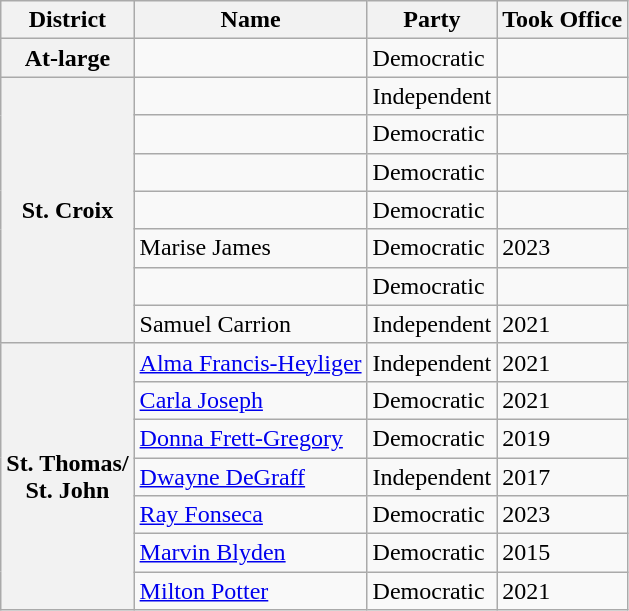<table class=wikitable>
<tr>
<th>District</th>
<th>Name</th>
<th>Party</th>
<th>Took Office</th>
</tr>
<tr>
<th>At-large</th>
<td></td>
<td>Democratic</td>
<td></td>
</tr>
<tr>
<th rowspan=7>St. Croix</th>
<td></td>
<td>Independent</td>
<td></td>
</tr>
<tr>
<td></td>
<td>Democratic</td>
<td></td>
</tr>
<tr>
<td></td>
<td>Democratic</td>
<td></td>
</tr>
<tr>
<td></td>
<td>Democratic</td>
<td></td>
</tr>
<tr>
<td>Marise James</td>
<td>Democratic</td>
<td>2023</td>
</tr>
<tr>
<td></td>
<td>Democratic</td>
<td></td>
</tr>
<tr>
<td>Samuel Carrion</td>
<td>Independent</td>
<td>2021</td>
</tr>
<tr>
<th rowspan=7>St. Thomas/<br>St. John</th>
<td><a href='#'>Alma Francis-Heyliger</a></td>
<td>Independent</td>
<td>2021</td>
</tr>
<tr>
<td><a href='#'>Carla Joseph</a></td>
<td>Democratic</td>
<td>2021</td>
</tr>
<tr>
<td><a href='#'>Donna Frett-Gregory</a></td>
<td>Democratic</td>
<td>2019</td>
</tr>
<tr>
<td><a href='#'>Dwayne DeGraff</a></td>
<td>Independent</td>
<td>2017</td>
</tr>
<tr>
<td><a href='#'>Ray Fonseca</a></td>
<td>Democratic</td>
<td>2023</td>
</tr>
<tr>
<td><a href='#'>Marvin Blyden</a></td>
<td>Democratic</td>
<td>2015</td>
</tr>
<tr>
<td><a href='#'>Milton Potter</a></td>
<td>Democratic</td>
<td>2021</td>
</tr>
</table>
